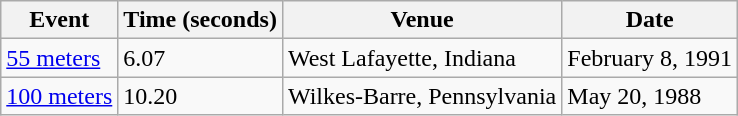<table class="wikitable">
<tr>
<th>Event</th>
<th>Time (seconds)</th>
<th>Venue</th>
<th>Date</th>
</tr>
<tr>
<td><a href='#'>55 meters</a></td>
<td>6.07</td>
<td>West Lafayette, Indiana</td>
<td>February 8, 1991</td>
</tr>
<tr>
<td><a href='#'>100 meters</a></td>
<td>10.20</td>
<td>Wilkes-Barre, Pennsylvania</td>
<td>May 20, 1988</td>
</tr>
</table>
